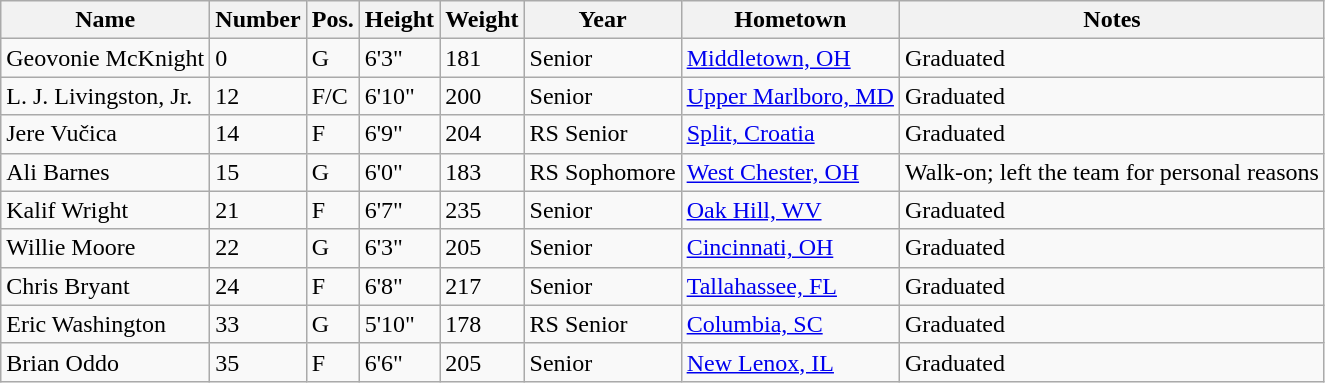<table class="wikitable sortable" border="1">
<tr>
<th>Name</th>
<th>Number</th>
<th>Pos.</th>
<th>Height</th>
<th>Weight</th>
<th>Year</th>
<th>Hometown</th>
<th class="unsortable">Notes</th>
</tr>
<tr>
<td>Geovonie McKnight</td>
<td>0</td>
<td>G</td>
<td>6'3"</td>
<td>181</td>
<td>Senior</td>
<td><a href='#'>Middletown, OH</a></td>
<td>Graduated</td>
</tr>
<tr>
<td>L. J. Livingston, Jr.</td>
<td>12</td>
<td>F/C</td>
<td>6'10"</td>
<td>200</td>
<td>Senior</td>
<td><a href='#'>Upper Marlboro, MD</a></td>
<td>Graduated</td>
</tr>
<tr>
<td>Jere Vučica</td>
<td>14</td>
<td>F</td>
<td>6'9"</td>
<td>204</td>
<td>RS Senior</td>
<td><a href='#'>Split, Croatia</a></td>
<td>Graduated</td>
</tr>
<tr>
<td>Ali Barnes</td>
<td>15</td>
<td>G</td>
<td>6'0"</td>
<td>183</td>
<td>RS Sophomore</td>
<td><a href='#'>West Chester, OH</a></td>
<td>Walk-on; left the team for personal reasons</td>
</tr>
<tr>
<td>Kalif Wright</td>
<td>21</td>
<td>F</td>
<td>6'7"</td>
<td>235</td>
<td>Senior</td>
<td><a href='#'>Oak Hill, WV</a></td>
<td>Graduated</td>
</tr>
<tr>
<td>Willie Moore</td>
<td>22</td>
<td>G</td>
<td>6'3"</td>
<td>205</td>
<td>Senior</td>
<td><a href='#'>Cincinnati, OH</a></td>
<td>Graduated</td>
</tr>
<tr>
<td>Chris Bryant</td>
<td>24</td>
<td>F</td>
<td>6'8"</td>
<td>217</td>
<td>Senior</td>
<td><a href='#'>Tallahassee, FL</a></td>
<td>Graduated</td>
</tr>
<tr>
<td>Eric Washington</td>
<td>33</td>
<td>G</td>
<td>5'10"</td>
<td>178</td>
<td>RS Senior</td>
<td><a href='#'>Columbia, SC</a></td>
<td>Graduated</td>
</tr>
<tr>
<td>Brian Oddo</td>
<td>35</td>
<td>F</td>
<td>6'6"</td>
<td>205</td>
<td>Senior</td>
<td><a href='#'>New Lenox, IL</a></td>
<td>Graduated</td>
</tr>
</table>
